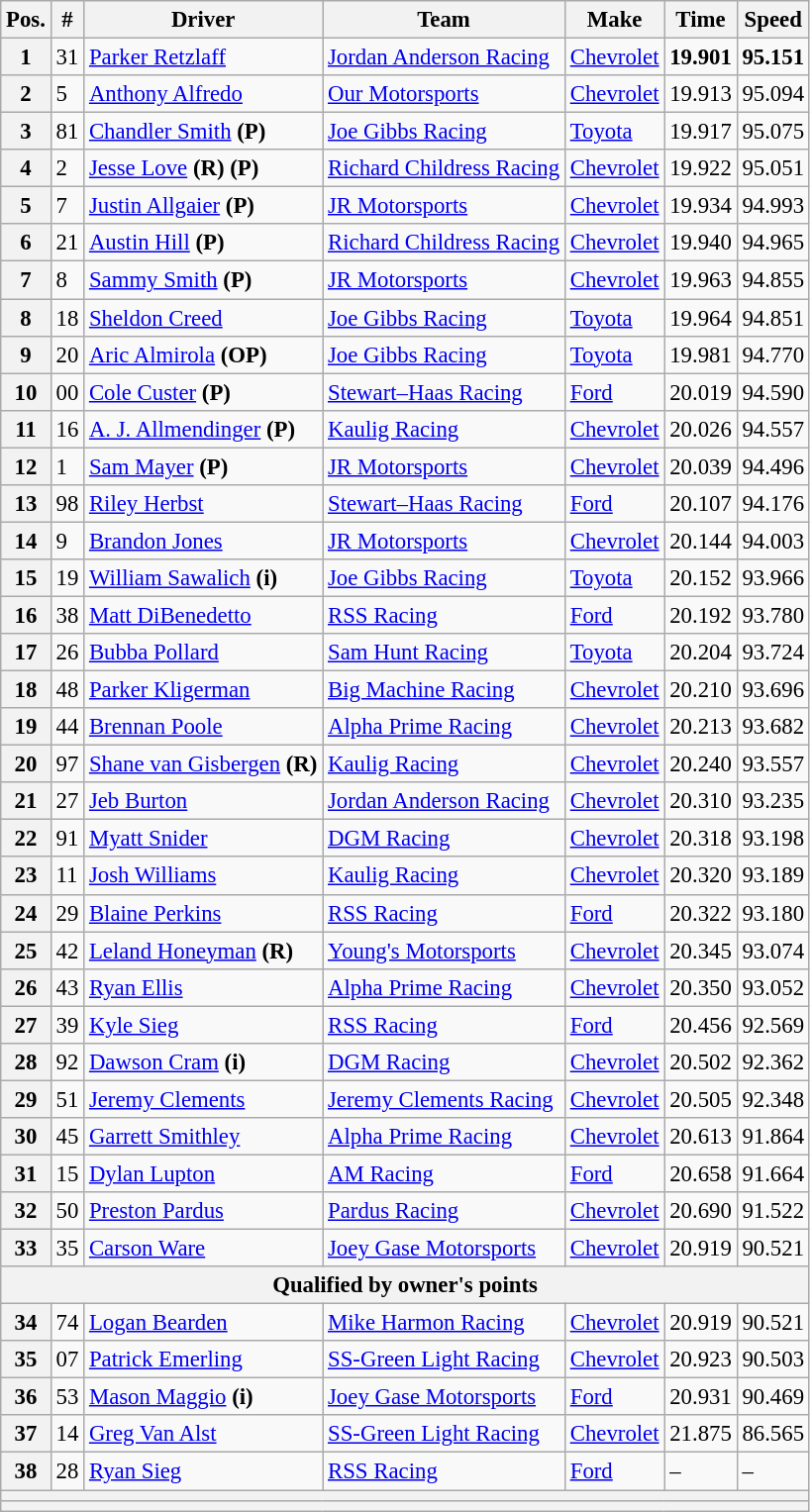<table class="wikitable" style="font-size:95%">
<tr>
<th>Pos.</th>
<th>#</th>
<th>Driver</th>
<th>Team</th>
<th>Make</th>
<th>Time</th>
<th>Speed</th>
</tr>
<tr>
<th>1</th>
<td>31</td>
<td><a href='#'>Parker Retzlaff</a></td>
<td><a href='#'>Jordan Anderson Racing</a></td>
<td><a href='#'>Chevrolet</a></td>
<td><strong>19.901</strong></td>
<td><strong>95.151</strong></td>
</tr>
<tr>
<th>2</th>
<td>5</td>
<td><a href='#'>Anthony Alfredo</a></td>
<td><a href='#'>Our Motorsports</a></td>
<td><a href='#'>Chevrolet</a></td>
<td>19.913</td>
<td>95.094</td>
</tr>
<tr>
<th>3</th>
<td>81</td>
<td><a href='#'>Chandler Smith</a> <strong>(P)</strong></td>
<td><a href='#'>Joe Gibbs Racing</a></td>
<td><a href='#'>Toyota</a></td>
<td>19.917</td>
<td>95.075</td>
</tr>
<tr>
<th>4</th>
<td>2</td>
<td><a href='#'>Jesse Love</a> <strong>(R)</strong> <strong>(P)</strong></td>
<td><a href='#'>Richard Childress Racing</a></td>
<td><a href='#'>Chevrolet</a></td>
<td>19.922</td>
<td>95.051</td>
</tr>
<tr>
<th>5</th>
<td>7</td>
<td><a href='#'>Justin Allgaier</a> <strong>(P)</strong></td>
<td><a href='#'>JR Motorsports</a></td>
<td><a href='#'>Chevrolet</a></td>
<td>19.934</td>
<td>94.993</td>
</tr>
<tr>
<th>6</th>
<td>21</td>
<td><a href='#'>Austin Hill</a> <strong>(P)</strong></td>
<td><a href='#'>Richard Childress Racing</a></td>
<td><a href='#'>Chevrolet</a></td>
<td>19.940</td>
<td>94.965</td>
</tr>
<tr>
<th>7</th>
<td>8</td>
<td><a href='#'>Sammy Smith</a> <strong>(P)</strong></td>
<td><a href='#'>JR Motorsports</a></td>
<td><a href='#'>Chevrolet</a></td>
<td>19.963</td>
<td>94.855</td>
</tr>
<tr>
<th>8</th>
<td>18</td>
<td><a href='#'>Sheldon Creed</a></td>
<td><a href='#'>Joe Gibbs Racing</a></td>
<td><a href='#'>Toyota</a></td>
<td>19.964</td>
<td>94.851</td>
</tr>
<tr>
<th>9</th>
<td>20</td>
<td><a href='#'>Aric Almirola</a> <strong>(OP)</strong></td>
<td><a href='#'>Joe Gibbs Racing</a></td>
<td><a href='#'>Toyota</a></td>
<td>19.981</td>
<td>94.770</td>
</tr>
<tr>
<th>10</th>
<td>00</td>
<td><a href='#'>Cole Custer</a> <strong>(P)</strong></td>
<td><a href='#'>Stewart–Haas Racing</a></td>
<td><a href='#'>Ford</a></td>
<td>20.019</td>
<td>94.590</td>
</tr>
<tr>
<th>11</th>
<td>16</td>
<td><a href='#'>A. J. Allmendinger</a> <strong>(P)</strong></td>
<td><a href='#'>Kaulig Racing</a></td>
<td><a href='#'>Chevrolet</a></td>
<td>20.026</td>
<td>94.557</td>
</tr>
<tr>
<th>12</th>
<td>1</td>
<td><a href='#'>Sam Mayer</a> <strong>(P)</strong></td>
<td><a href='#'>JR Motorsports</a></td>
<td><a href='#'>Chevrolet</a></td>
<td>20.039</td>
<td>94.496</td>
</tr>
<tr>
<th>13</th>
<td>98</td>
<td><a href='#'>Riley Herbst</a></td>
<td><a href='#'>Stewart–Haas Racing</a></td>
<td><a href='#'>Ford</a></td>
<td>20.107</td>
<td>94.176</td>
</tr>
<tr>
<th>14</th>
<td>9</td>
<td><a href='#'>Brandon Jones</a></td>
<td><a href='#'>JR Motorsports</a></td>
<td><a href='#'>Chevrolet</a></td>
<td>20.144</td>
<td>94.003</td>
</tr>
<tr>
<th>15</th>
<td>19</td>
<td><a href='#'>William Sawalich</a> <strong>(i)</strong></td>
<td><a href='#'>Joe Gibbs Racing</a></td>
<td><a href='#'>Toyota</a></td>
<td>20.152</td>
<td>93.966</td>
</tr>
<tr>
<th>16</th>
<td>38</td>
<td><a href='#'>Matt DiBenedetto</a></td>
<td><a href='#'>RSS Racing</a></td>
<td><a href='#'>Ford</a></td>
<td>20.192</td>
<td>93.780</td>
</tr>
<tr>
<th>17</th>
<td>26</td>
<td><a href='#'>Bubba Pollard</a></td>
<td><a href='#'>Sam Hunt Racing</a></td>
<td><a href='#'>Toyota</a></td>
<td>20.204</td>
<td>93.724</td>
</tr>
<tr>
<th>18</th>
<td>48</td>
<td><a href='#'>Parker Kligerman</a></td>
<td><a href='#'>Big Machine Racing</a></td>
<td><a href='#'>Chevrolet</a></td>
<td>20.210</td>
<td>93.696</td>
</tr>
<tr>
<th>19</th>
<td>44</td>
<td><a href='#'>Brennan Poole</a></td>
<td><a href='#'>Alpha Prime Racing</a></td>
<td><a href='#'>Chevrolet</a></td>
<td>20.213</td>
<td>93.682</td>
</tr>
<tr>
<th>20</th>
<td>97</td>
<td><a href='#'>Shane van Gisbergen</a> <strong>(R)</strong></td>
<td><a href='#'>Kaulig Racing</a></td>
<td><a href='#'>Chevrolet</a></td>
<td>20.240</td>
<td>93.557</td>
</tr>
<tr>
<th>21</th>
<td>27</td>
<td><a href='#'>Jeb Burton</a></td>
<td><a href='#'>Jordan Anderson Racing</a></td>
<td><a href='#'>Chevrolet</a></td>
<td>20.310</td>
<td>93.235</td>
</tr>
<tr>
<th>22</th>
<td>91</td>
<td><a href='#'>Myatt Snider</a></td>
<td><a href='#'>DGM Racing</a></td>
<td><a href='#'>Chevrolet</a></td>
<td>20.318</td>
<td>93.198</td>
</tr>
<tr>
<th>23</th>
<td>11</td>
<td><a href='#'>Josh Williams</a></td>
<td><a href='#'>Kaulig Racing</a></td>
<td><a href='#'>Chevrolet</a></td>
<td>20.320</td>
<td>93.189</td>
</tr>
<tr>
<th>24</th>
<td>29</td>
<td><a href='#'>Blaine Perkins</a></td>
<td><a href='#'>RSS Racing</a></td>
<td><a href='#'>Ford</a></td>
<td>20.322</td>
<td>93.180</td>
</tr>
<tr>
<th>25</th>
<td>42</td>
<td><a href='#'>Leland Honeyman</a> <strong>(R)</strong></td>
<td><a href='#'>Young's Motorsports</a></td>
<td><a href='#'>Chevrolet</a></td>
<td>20.345</td>
<td>93.074</td>
</tr>
<tr>
<th>26</th>
<td>43</td>
<td><a href='#'>Ryan Ellis</a></td>
<td><a href='#'>Alpha Prime Racing</a></td>
<td><a href='#'>Chevrolet</a></td>
<td>20.350</td>
<td>93.052</td>
</tr>
<tr>
<th>27</th>
<td>39</td>
<td><a href='#'>Kyle Sieg</a></td>
<td><a href='#'>RSS Racing</a></td>
<td><a href='#'>Ford</a></td>
<td>20.456</td>
<td>92.569</td>
</tr>
<tr>
<th>28</th>
<td>92</td>
<td><a href='#'>Dawson Cram</a> <strong>(i)</strong></td>
<td><a href='#'>DGM Racing</a></td>
<td><a href='#'>Chevrolet</a></td>
<td>20.502</td>
<td>92.362</td>
</tr>
<tr>
<th>29</th>
<td>51</td>
<td><a href='#'>Jeremy Clements</a></td>
<td><a href='#'>Jeremy Clements Racing</a></td>
<td><a href='#'>Chevrolet</a></td>
<td>20.505</td>
<td>92.348</td>
</tr>
<tr>
<th>30</th>
<td>45</td>
<td><a href='#'>Garrett Smithley</a></td>
<td><a href='#'>Alpha Prime Racing</a></td>
<td><a href='#'>Chevrolet</a></td>
<td>20.613</td>
<td>91.864</td>
</tr>
<tr>
<th>31</th>
<td>15</td>
<td><a href='#'>Dylan Lupton</a></td>
<td><a href='#'>AM Racing</a></td>
<td><a href='#'>Ford</a></td>
<td>20.658</td>
<td>91.664</td>
</tr>
<tr>
<th>32</th>
<td>50</td>
<td><a href='#'>Preston Pardus</a></td>
<td><a href='#'>Pardus Racing</a></td>
<td><a href='#'>Chevrolet</a></td>
<td>20.690</td>
<td>91.522</td>
</tr>
<tr>
<th>33</th>
<td>35</td>
<td><a href='#'>Carson Ware</a></td>
<td><a href='#'>Joey Gase Motorsports</a></td>
<td><a href='#'>Chevrolet</a></td>
<td>20.919</td>
<td>90.521</td>
</tr>
<tr>
<th colspan="7">Qualified by owner's points</th>
</tr>
<tr>
<th>34</th>
<td>74</td>
<td><a href='#'>Logan Bearden</a></td>
<td><a href='#'>Mike Harmon Racing</a></td>
<td><a href='#'>Chevrolet</a></td>
<td>20.919</td>
<td>90.521</td>
</tr>
<tr>
<th>35</th>
<td>07</td>
<td><a href='#'>Patrick Emerling</a></td>
<td><a href='#'>SS-Green Light Racing</a></td>
<td><a href='#'>Chevrolet</a></td>
<td>20.923</td>
<td>90.503</td>
</tr>
<tr>
<th>36</th>
<td>53</td>
<td><a href='#'>Mason Maggio</a> <strong>(i)</strong></td>
<td><a href='#'>Joey Gase Motorsports</a></td>
<td><a href='#'>Ford</a></td>
<td>20.931</td>
<td>90.469</td>
</tr>
<tr>
<th>37</th>
<td>14</td>
<td><a href='#'>Greg Van Alst</a></td>
<td><a href='#'>SS-Green Light Racing</a></td>
<td><a href='#'>Chevrolet</a></td>
<td>21.875</td>
<td>86.565</td>
</tr>
<tr>
<th>38</th>
<td>28</td>
<td><a href='#'>Ryan Sieg</a></td>
<td><a href='#'>RSS Racing</a></td>
<td><a href='#'>Ford</a></td>
<td>–</td>
<td>–</td>
</tr>
<tr>
<th colspan="7"></th>
</tr>
<tr>
<th colspan="7"></th>
</tr>
</table>
